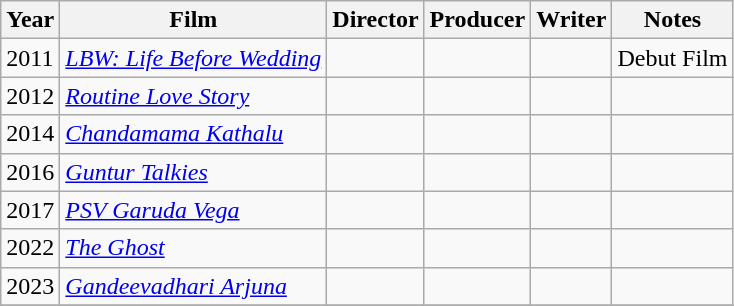<table class="wikitable sortable">
<tr>
<th>Year</th>
<th>Film</th>
<th>Director</th>
<th>Producer</th>
<th>Writer</th>
<th class="unsortable">Notes</th>
</tr>
<tr>
<td>2011</td>
<td><em><a href='#'>LBW: Life Before Wedding</a></em></td>
<td></td>
<td></td>
<td></td>
<td>Debut Film</td>
</tr>
<tr>
<td>2012</td>
<td><em><a href='#'>Routine Love Story</a></em></td>
<td></td>
<td></td>
<td></td>
<td></td>
</tr>
<tr>
<td>2014</td>
<td><em><a href='#'>Chandamama Kathalu</a></em></td>
<td></td>
<td></td>
<td></td>
<td></td>
</tr>
<tr>
<td>2016</td>
<td><em><a href='#'>Guntur Talkies</a></em></td>
<td></td>
<td></td>
<td></td>
<td></td>
</tr>
<tr>
<td>2017</td>
<td><em><a href='#'>PSV Garuda Vega</a></em></td>
<td></td>
<td></td>
<td></td>
<td></td>
</tr>
<tr>
<td>2022</td>
<td><em><a href='#'>The Ghost</a></em></td>
<td></td>
<td></td>
<td></td>
<td></td>
</tr>
<tr>
<td>2023</td>
<td><em><a href='#'>Gandeevadhari Arjuna</a></em></td>
<td></td>
<td></td>
<td></td>
<td></td>
</tr>
<tr>
</tr>
</table>
